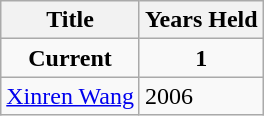<table class="wikitable">
<tr>
<th>Title</th>
<th>Years Held</th>
</tr>
<tr>
<td align="center"><strong>Current</strong></td>
<td align="center"><strong>1</strong></td>
</tr>
<tr>
<td> <a href='#'>Xinren Wang</a></td>
<td>2006</td>
</tr>
</table>
